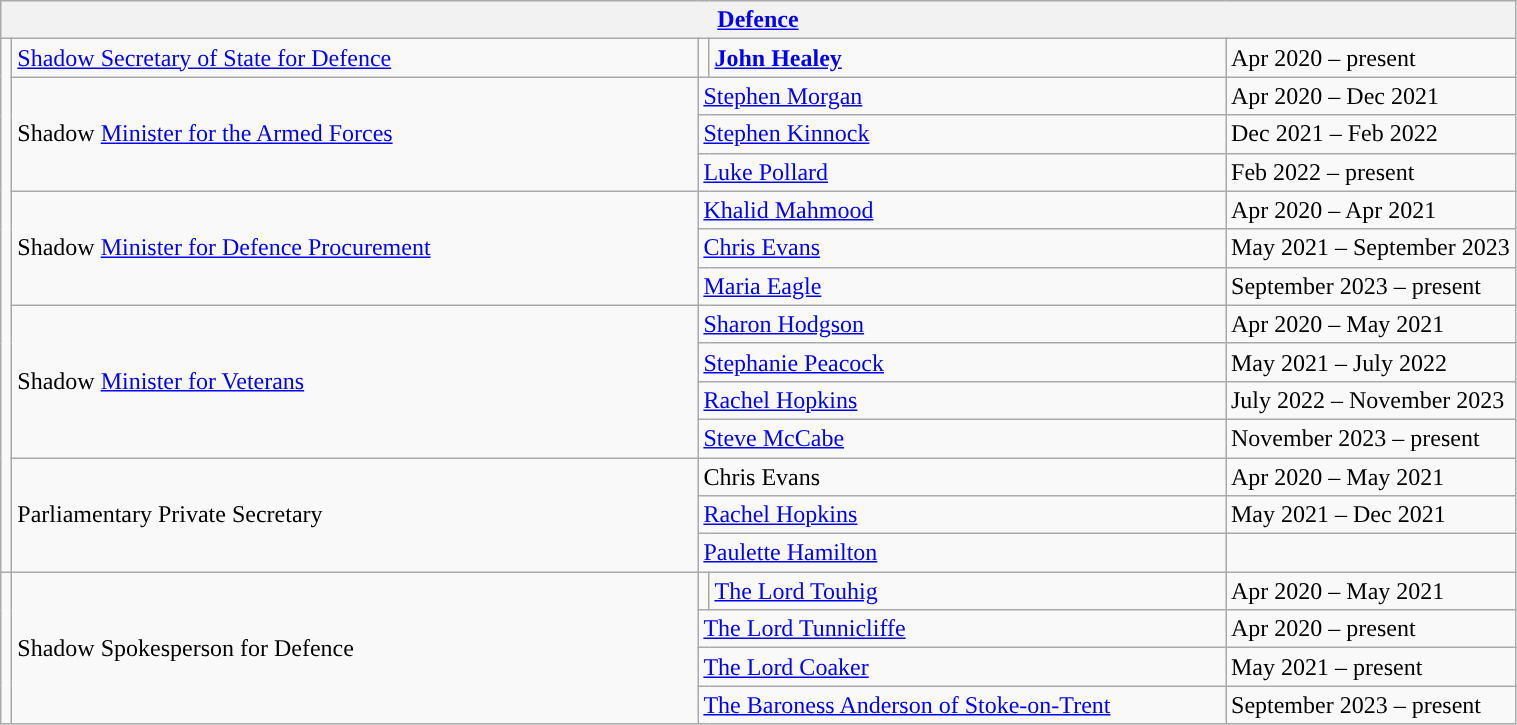<table class="wikitable">
<tr>
<th colspan="5"><a href='#'>Defence</a></th>
</tr>
<tr>
<td rowspan="14" style="background: "></td>
<td style="width: 450px;"><a href='#'>Shadow Secretary of State for Defence</a></td>
<td style="background: "></td>
<td style="width: 337px;"><strong><a href='#'>John Healey</a></strong></td>
<td>Apr 2020 – present</td>
</tr>
<tr>
<td rowspan="3">Shadow <a href='#'>Minister for the Armed Forces</a></td>
<td colspan="2"><a href='#'>Stephen Morgan</a></td>
<td>Apr 2020 – Dec 2021</td>
</tr>
<tr>
<td colspan="2"><a href='#'>Stephen Kinnock</a></td>
<td>Dec 2021 – Feb 2022</td>
</tr>
<tr>
<td colspan="2"><a href='#'>Luke Pollard</a></td>
<td>Feb 2022 – present</td>
</tr>
<tr>
<td rowspan="3">Shadow <a href='#'>Minister for Defence Procurement</a></td>
<td colspan="2"><a href='#'>Khalid Mahmood</a></td>
<td>Apr 2020 – Apr 2021</td>
</tr>
<tr>
<td colspan="2"><a href='#'>Chris Evans</a></td>
<td>May 2021 – September 2023</td>
</tr>
<tr>
<td colspan="2"><a href='#'>Maria Eagle</a></td>
<td>September 2023 – present</td>
</tr>
<tr>
<td rowspan="4">Shadow <a href='#'>Minister for Veterans</a></td>
<td colspan="2"><a href='#'>Sharon Hodgson</a></td>
<td>Apr 2020 – May 2021</td>
</tr>
<tr>
<td colspan="2"><a href='#'>Stephanie Peacock</a></td>
<td>May 2021 – July 2022</td>
</tr>
<tr>
<td colspan="2"><a href='#'>Rachel Hopkins</a></td>
<td>July 2022 – November 2023</td>
</tr>
<tr>
<td colspan="2"><a href='#'>Steve McCabe</a></td>
<td>November 2023 – present</td>
</tr>
<tr>
<td rowspan="3">Parliamentary Private Secretary</td>
<td colspan="2">Chris Evans</td>
<td>Apr 2020 – May 2021</td>
</tr>
<tr>
<td colspan="2"><a href='#'>Rachel Hopkins</a></td>
<td>May 2021 – Dec 2021</td>
</tr>
<tr>
<td colspan="2"><a href='#'>Paulette Hamilton</a></td>
<td></td>
</tr>
<tr>
<td rowspan="4" style="background: "></td>
<td rowspan="4">Shadow Spokesperson for Defence</td>
<td style="background: "></td>
<td><a href='#'>The Lord Touhig</a></td>
<td>Apr 2020 – May 2021</td>
</tr>
<tr>
<td colspan=2><a href='#'>The Lord Tunnicliffe</a></td>
<td>Apr 2020 – present</td>
</tr>
<tr>
<td colspan="2"><a href='#'>The Lord Coaker</a></td>
<td>May 2021 – present</td>
</tr>
<tr>
<td colspan="2"><a href='#'>The Baroness Anderson of Stoke-on-Trent</a></td>
<td>September 2023 – present</td>
</tr>
</table>
